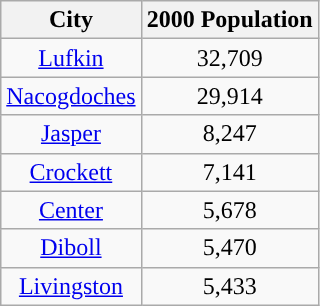<table class="wikitable" border="1" style="text-align:center">
<tr>
<th>City</th>
<th>2000 Population </th>
</tr>
<tr>
<td><a href='#'>Lufkin</a></td>
<td>32,709</td>
</tr>
<tr>
<td><a href='#'>Nacogdoches</a></td>
<td>29,914</td>
</tr>
<tr>
<td><a href='#'>Jasper</a></td>
<td>8,247</td>
</tr>
<tr>
<td><a href='#'>Crockett</a></td>
<td>7,141</td>
</tr>
<tr>
<td><a href='#'>Center</a></td>
<td>5,678</td>
</tr>
<tr>
<td><a href='#'>Diboll</a></td>
<td>5,470</td>
</tr>
<tr>
<td><a href='#'>Livingston</a></td>
<td>5,433</td>
</tr>
</table>
